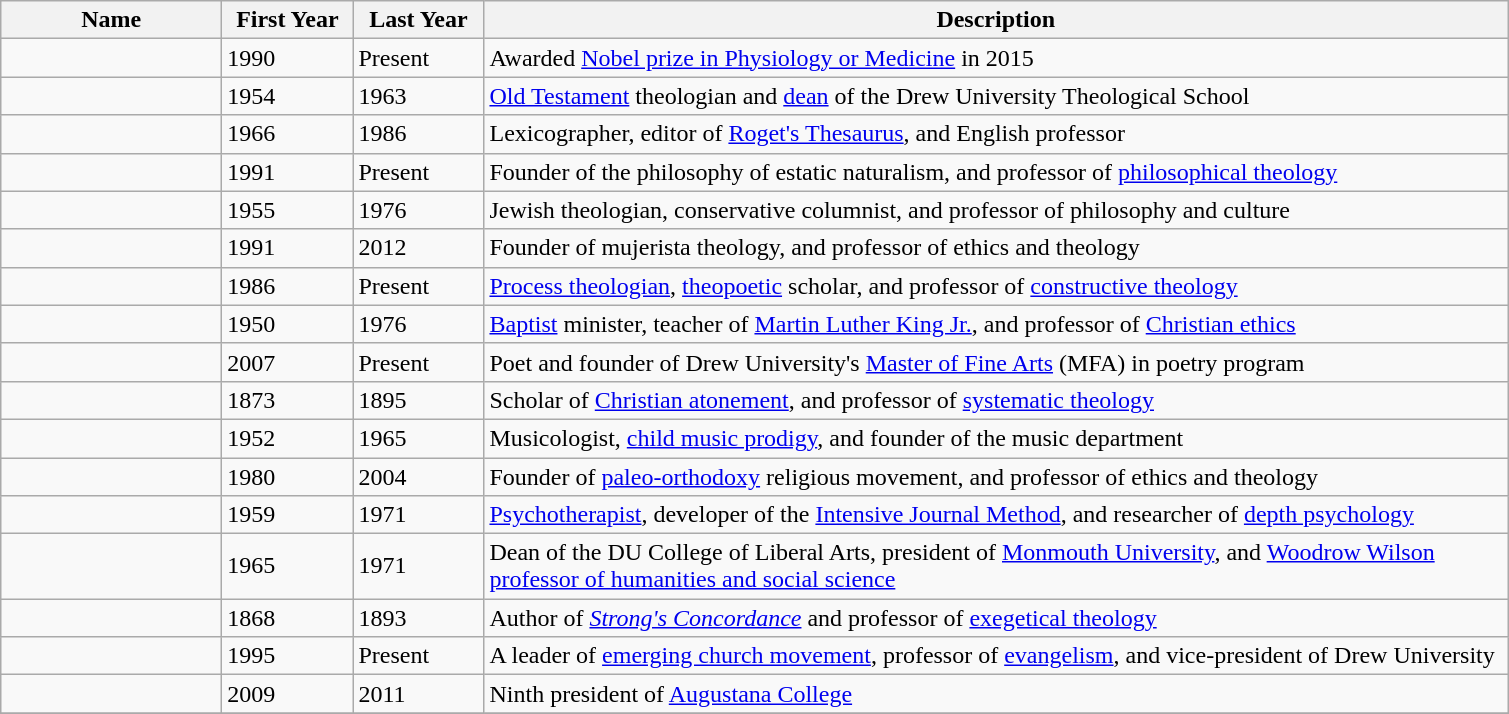<table class="wikitable sortable">
<tr>
<th width=140>Name</th>
<th width=80>First Year</th>
<th width=80>Last Year</th>
<th width=675>Description</th>
</tr>
<tr>
<td></td>
<td>1990</td>
<td>Present</td>
<td>Awarded <a href='#'>Nobel prize in Physiology or Medicine</a> in 2015</td>
</tr>
<tr>
<td></td>
<td>1954</td>
<td>1963</td>
<td><a href='#'>Old Testament</a> theologian and <a href='#'>dean</a> of the Drew University Theological School</td>
</tr>
<tr>
<td></td>
<td>1966</td>
<td>1986</td>
<td>Lexicographer, editor of <a href='#'>Roget's Thesaurus</a>, and English professor</td>
</tr>
<tr>
<td></td>
<td>1991</td>
<td>Present</td>
<td>Founder of the philosophy of estatic naturalism, and professor of <a href='#'>philosophical theology</a></td>
</tr>
<tr>
<td></td>
<td>1955</td>
<td>1976</td>
<td>Jewish theologian, conservative columnist, and professor of philosophy and culture</td>
</tr>
<tr>
<td></td>
<td>1991</td>
<td>2012</td>
<td>Founder of mujerista theology, and professor of ethics and theology</td>
</tr>
<tr>
<td></td>
<td>1986</td>
<td>Present</td>
<td><a href='#'>Process theologian</a>, <a href='#'>theopoetic</a> scholar, and professor of <a href='#'>constructive theology</a></td>
</tr>
<tr>
<td></td>
<td>1950</td>
<td>1976</td>
<td><a href='#'>Baptist</a> minister, teacher of <a href='#'>Martin Luther King Jr.</a>, and professor of <a href='#'>Christian ethics</a></td>
</tr>
<tr>
<td></td>
<td>2007</td>
<td>Present</td>
<td>Poet and founder of Drew University's <a href='#'>Master of Fine Arts</a> (MFA) in poetry program</td>
</tr>
<tr>
<td></td>
<td>1873</td>
<td>1895</td>
<td>Scholar of <a href='#'>Christian atonement</a>, and professor of <a href='#'>systematic theology</a></td>
</tr>
<tr>
<td></td>
<td>1952</td>
<td>1965</td>
<td>Musicologist, <a href='#'>child music prodigy</a>, and founder of the music department</td>
</tr>
<tr>
<td></td>
<td>1980</td>
<td>2004</td>
<td>Founder of <a href='#'>paleo-orthodoxy</a> religious movement, and professor of ethics and theology</td>
</tr>
<tr>
<td></td>
<td>1959</td>
<td>1971</td>
<td><a href='#'>Psychotherapist</a>, developer of the <a href='#'>Intensive Journal Method</a>, and researcher of <a href='#'>depth psychology</a></td>
</tr>
<tr>
<td></td>
<td>1965</td>
<td>1971</td>
<td>Dean of the DU College of Liberal Arts, president of <a href='#'>Monmouth University</a>, and <a href='#'>Woodrow Wilson professor of humanities and social science</a></td>
</tr>
<tr>
<td></td>
<td>1868</td>
<td>1893</td>
<td>Author of <em><a href='#'>Strong's Concordance</a></em> and professor of <a href='#'>exegetical theology</a></td>
</tr>
<tr>
<td></td>
<td>1995</td>
<td>Present</td>
<td>A leader of <a href='#'>emerging church movement</a>, professor of <a href='#'>evangelism</a>, and vice-president of Drew University</td>
</tr>
<tr>
<td></td>
<td>2009</td>
<td>2011</td>
<td>Ninth president of <a href='#'>Augustana College</a></td>
</tr>
<tr>
</tr>
</table>
